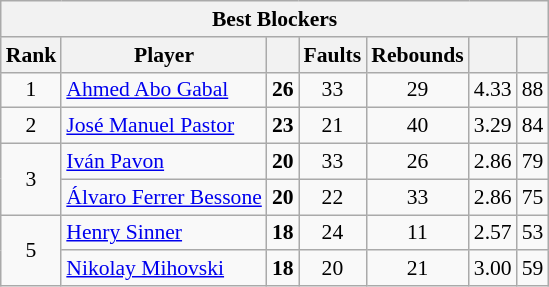<table class="wikitable sortable" style="font-size:90%; text-align:center">
<tr>
<th colspan=7>Best Blockers</th>
</tr>
<tr>
<th class="unsortable">Rank</th>
<th class="unsortable">Player</th>
<th></th>
<th>Faults</th>
<th>Rebounds</th>
<th></th>
<th></th>
</tr>
<tr>
<td>1</td>
<td align=left> <a href='#'>Ahmed Abo Gabal</a></td>
<td><strong>26</strong></td>
<td>33</td>
<td>29</td>
<td>4.33</td>
<td>88</td>
</tr>
<tr>
<td>2</td>
<td align=left> <a href='#'>José Manuel Pastor</a></td>
<td><strong>23</strong></td>
<td>21</td>
<td>40</td>
<td>3.29</td>
<td>84</td>
</tr>
<tr>
<td rowspan=2>3</td>
<td align=left> <a href='#'>Iván Pavon</a></td>
<td><strong>20</strong></td>
<td>33</td>
<td>26</td>
<td>2.86</td>
<td>79</td>
</tr>
<tr>
<td align=left> <a href='#'>Álvaro Ferrer Bessone</a></td>
<td><strong>20</strong></td>
<td>22</td>
<td>33</td>
<td>2.86</td>
<td>75</td>
</tr>
<tr>
<td rowspan=2>5</td>
<td align=left> <a href='#'>Henry Sinner</a></td>
<td><strong>18</strong></td>
<td>24</td>
<td>11</td>
<td>2.57</td>
<td>53</td>
</tr>
<tr>
<td align=left> <a href='#'>Nikolay Mihovski</a></td>
<td><strong>18</strong></td>
<td>20</td>
<td>21</td>
<td>3.00</td>
<td>59</td>
</tr>
</table>
